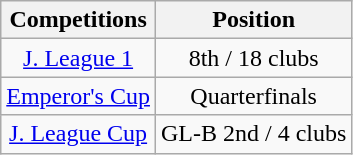<table class="wikitable" style="text-align:center;">
<tr>
<th>Competitions</th>
<th>Position</th>
</tr>
<tr>
<td><a href='#'>J. League 1</a></td>
<td>8th / 18 clubs</td>
</tr>
<tr>
<td><a href='#'>Emperor's Cup</a></td>
<td>Quarterfinals</td>
</tr>
<tr>
<td><a href='#'>J. League Cup</a></td>
<td>GL-B 2nd / 4 clubs</td>
</tr>
</table>
